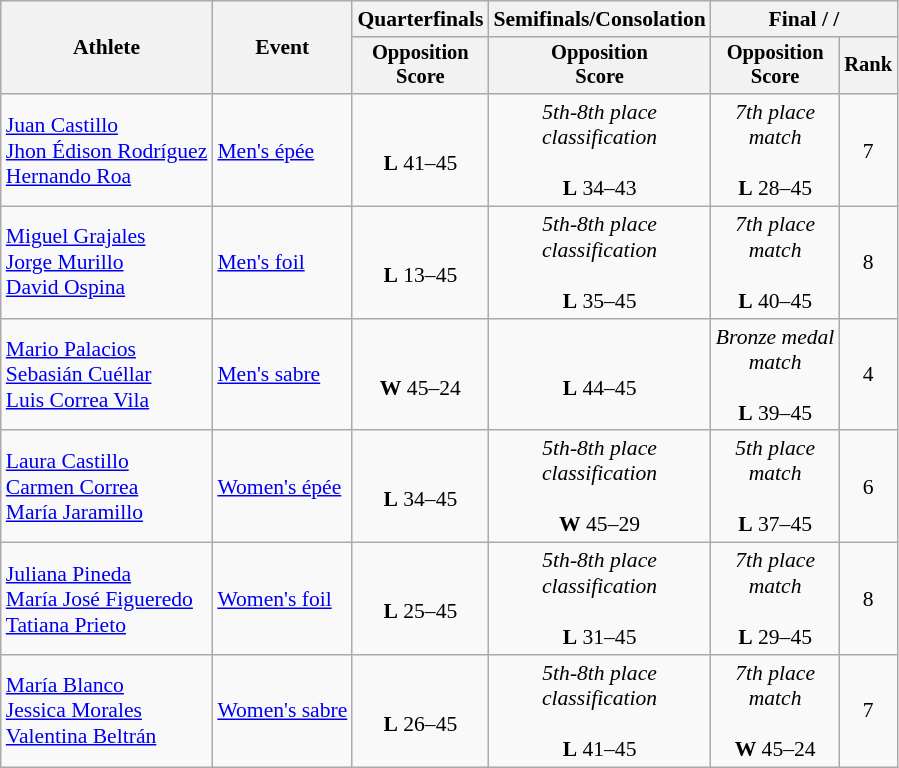<table class=wikitable style="font-size:90%">
<tr>
<th rowspan="2">Athlete</th>
<th rowspan="2">Event</th>
<th>Quarterfinals</th>
<th>Semifinals/Consolation</th>
<th colspan=2>Final /  / </th>
</tr>
<tr style="font-size:95%">
<th>Opposition<br>Score</th>
<th>Opposition<br>Score</th>
<th>Opposition<br>Score</th>
<th>Rank</th>
</tr>
<tr align=center>
<td align=left><a href='#'>Juan Castillo</a><br><a href='#'>Jhon Édison Rodríguez</a><br><a href='#'>Hernando Roa</a></td>
<td align=left><a href='#'>Men's épée</a></td>
<td><br><strong>L</strong> 41–45</td>
<td><em>5th-8th place<br>classification</em><br><br><strong>L</strong> 34–43</td>
<td><em>7th place<br>match</em><br><br><strong>L</strong> 28–45</td>
<td>7</td>
</tr>
<tr align=center>
<td align=left><a href='#'>Miguel Grajales</a><br><a href='#'>Jorge Murillo</a><br><a href='#'>David Ospina</a></td>
<td align=left><a href='#'>Men's foil</a></td>
<td><br><strong>L</strong> 13–45</td>
<td><em>5th-8th place<br>classification</em><br><br><strong>L</strong> 35–45</td>
<td><em>7th place<br>match</em><br><br><strong>L</strong> 40–45</td>
<td>8</td>
</tr>
<tr align=center>
<td align=left><a href='#'>Mario Palacios</a><br><a href='#'>Sebasián Cuéllar</a><br><a href='#'>Luis Correa Vila</a></td>
<td align=left><a href='#'>Men's sabre</a></td>
<td><br><strong>W</strong> 45–24</td>
<td><br><strong>L</strong> 44–45</td>
<td><em>Bronze medal<br>match</em><br><br><strong>L</strong> 39–45</td>
<td>4</td>
</tr>
<tr align=center>
<td align=left><a href='#'>Laura Castillo</a><br><a href='#'>Carmen Correa</a><br><a href='#'>María Jaramillo</a></td>
<td align=left><a href='#'>Women's épée</a></td>
<td><br><strong>L</strong> 34–45</td>
<td><em>5th-8th place<br>classification</em><br><br><strong>W</strong> 45–29</td>
<td><em>5th place<br>match</em><br><br><strong>L</strong> 37–45</td>
<td>6</td>
</tr>
<tr align=center>
<td align=left><a href='#'>Juliana Pineda</a><br><a href='#'>María José Figueredo</a><br><a href='#'>Tatiana Prieto</a></td>
<td align=left><a href='#'>Women's foil</a></td>
<td><br><strong>L</strong> 25–45</td>
<td><em>5th-8th place<br>classification</em><br><br><strong>L</strong> 31–45</td>
<td><em>7th place<br>match</em><br><br><strong>L</strong> 29–45</td>
<td>8</td>
</tr>
<tr align=center>
<td align=left><a href='#'>María Blanco</a><br><a href='#'>Jessica Morales</a><br><a href='#'>Valentina Beltrán</a></td>
<td align=left><a href='#'>Women's sabre</a></td>
<td><br><strong>L</strong> 26–45</td>
<td><em>5th-8th place<br>classification</em><br><br><strong>L</strong> 41–45</td>
<td><em>7th place<br>match</em><br><br><strong>W</strong> 45–24</td>
<td>7</td>
</tr>
</table>
